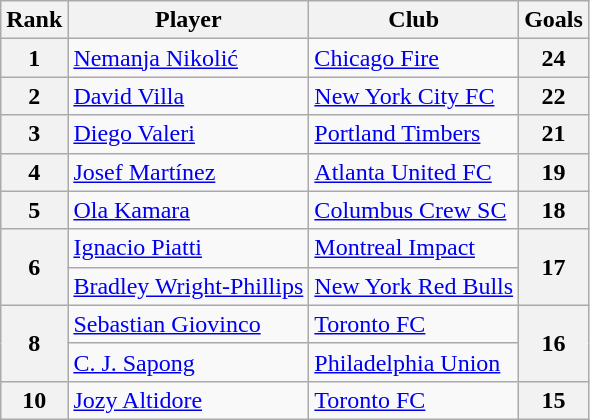<table class="wikitable" style="text-align:center">
<tr>
<th>Rank</th>
<th>Player</th>
<th>Club</th>
<th>Goals</th>
</tr>
<tr>
<th>1</th>
<td align="left"> <a href='#'>Nemanja Nikolić</a></td>
<td align="left"><a href='#'>Chicago Fire</a></td>
<th>24</th>
</tr>
<tr>
<th>2</th>
<td align="left"> <a href='#'>David Villa</a></td>
<td align="left"><a href='#'>New York City FC</a></td>
<th>22</th>
</tr>
<tr>
<th>3</th>
<td align="left"> <a href='#'>Diego Valeri</a></td>
<td align="left"><a href='#'>Portland Timbers</a></td>
<th>21</th>
</tr>
<tr>
<th>4</th>
<td align="left"> <a href='#'>Josef Martínez</a></td>
<td align="left"><a href='#'>Atlanta United FC</a></td>
<th>19</th>
</tr>
<tr>
<th>5</th>
<td align="left"> <a href='#'>Ola Kamara</a></td>
<td align="left"><a href='#'>Columbus Crew SC</a></td>
<th>18</th>
</tr>
<tr>
<th rowspan="2">6</th>
<td align="left"> <a href='#'>Ignacio Piatti</a></td>
<td align="left"><a href='#'>Montreal Impact</a></td>
<th rowspan="2">17</th>
</tr>
<tr>
<td align="left"> <a href='#'>Bradley Wright-Phillips</a></td>
<td align="left"><a href='#'>New York Red Bulls</a></td>
</tr>
<tr>
<th rowspan="2">8</th>
<td align="left"> <a href='#'>Sebastian Giovinco</a></td>
<td align="left"><a href='#'>Toronto FC</a></td>
<th rowspan="2">16</th>
</tr>
<tr>
<td align="left"> <a href='#'>C. J. Sapong</a></td>
<td align="left"><a href='#'>Philadelphia Union</a></td>
</tr>
<tr>
<th>10</th>
<td align="left"> <a href='#'>Jozy Altidore</a></td>
<td align="left"><a href='#'>Toronto FC</a></td>
<th>15</th>
</tr>
</table>
